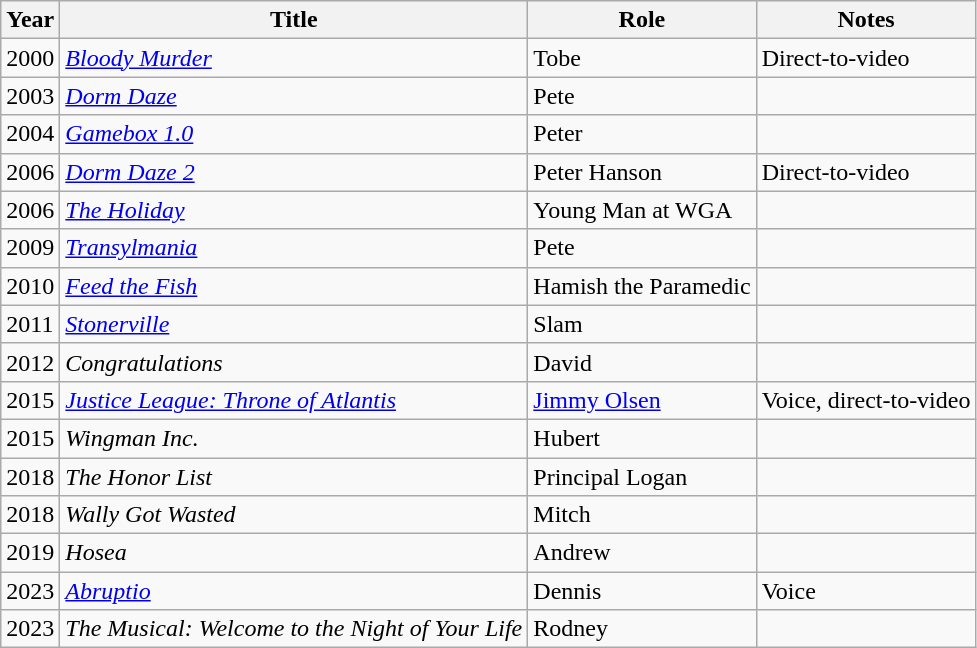<table class="wikitable sortable">
<tr>
<th>Year</th>
<th>Title</th>
<th>Role</th>
<th>Notes</th>
</tr>
<tr>
<td>2000</td>
<td><em><a href='#'>Bloody Murder</a></em></td>
<td>Tobe</td>
<td>Direct-to-video</td>
</tr>
<tr>
<td>2003</td>
<td><a href='#'><em>Dorm Daze</em></a></td>
<td>Pete</td>
<td></td>
</tr>
<tr>
<td>2004</td>
<td><em><a href='#'>Gamebox 1.0</a></em></td>
<td>Peter</td>
<td></td>
</tr>
<tr>
<td>2006</td>
<td><a href='#'><em>Dorm Daze 2</em></a></td>
<td>Peter Hanson</td>
<td>Direct-to-video</td>
</tr>
<tr>
<td>2006</td>
<td><em><a href='#'>The Holiday</a></em></td>
<td>Young Man at WGA</td>
<td></td>
</tr>
<tr>
<td>2009</td>
<td><em><a href='#'>Transylmania</a></em></td>
<td>Pete</td>
<td></td>
</tr>
<tr>
<td>2010</td>
<td><em><a href='#'>Feed the Fish</a></em></td>
<td>Hamish the Paramedic</td>
<td></td>
</tr>
<tr>
<td>2011</td>
<td><em><a href='#'>Stonerville</a></em></td>
<td>Slam</td>
<td></td>
</tr>
<tr>
<td>2012</td>
<td><em>Congratulations</em></td>
<td>David</td>
<td></td>
</tr>
<tr>
<td>2015</td>
<td><em><a href='#'>Justice League: Throne of Atlantis</a></em></td>
<td><a href='#'>Jimmy Olsen</a></td>
<td>Voice, direct-to-video</td>
</tr>
<tr>
<td>2015</td>
<td><em>Wingman Inc.</em></td>
<td>Hubert</td>
<td></td>
</tr>
<tr>
<td>2018</td>
<td><em>The Honor List</em></td>
<td>Principal Logan</td>
<td></td>
</tr>
<tr>
<td>2018</td>
<td><em>Wally Got Wasted</em></td>
<td>Mitch</td>
<td></td>
</tr>
<tr>
<td>2019</td>
<td><em>Hosea</em></td>
<td>Andrew</td>
<td></td>
</tr>
<tr>
<td>2023</td>
<td><em><a href='#'>Abruptio</a></em></td>
<td>Dennis</td>
<td>Voice</td>
</tr>
<tr>
<td>2023</td>
<td><em>The Musical: Welcome to the Night of Your Life</em></td>
<td>Rodney</td>
<td></td>
</tr>
</table>
